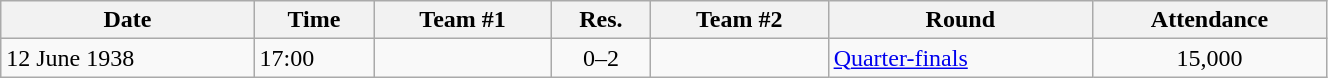<table class="wikitable" style="text-align:left; width:70%;">
<tr>
<th>Date</th>
<th>Time</th>
<th>Team #1</th>
<th>Res.</th>
<th>Team #2</th>
<th>Round</th>
<th>Attendance</th>
</tr>
<tr>
<td>12 June 1938</td>
<td>17:00</td>
<td></td>
<td style="text-align:center;">0–2</td>
<td></td>
<td><a href='#'>Quarter-finals</a></td>
<td style="text-align:center;">15,000</td>
</tr>
</table>
